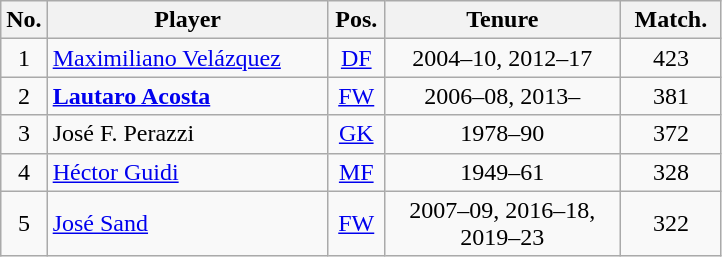<table class="wikitable sortable" style="text-align:center">
<tr>
<th width=20px>No.</th>
<th width=180px>Player</th>
<th width=30px>Pos.</th>
<th width=150px>Tenure</th>
<th width=60px>Match.</th>
</tr>
<tr>
<td>1</td>
<td align=left> <a href='#'>Maximiliano Velázquez</a></td>
<td><a href='#'>DF</a></td>
<td>2004–10, 2012–17</td>
<td>423</td>
</tr>
<tr>
<td>2</td>
<td align=left> <strong><a href='#'>Lautaro Acosta</a></strong></td>
<td><a href='#'>FW</a></td>
<td>2006–08, 2013–</td>
<td>381</td>
</tr>
<tr>
<td>3</td>
<td align=left> José F. Perazzi</td>
<td><a href='#'>GK</a></td>
<td>1978–90</td>
<td>372</td>
</tr>
<tr>
<td>4</td>
<td align=left> <a href='#'>Héctor Guidi</a></td>
<td><a href='#'>MF</a></td>
<td>1949–61</td>
<td>328</td>
</tr>
<tr>
<td>5</td>
<td align=left> <a href='#'>José Sand</a></td>
<td><a href='#'>FW</a></td>
<td>2007–09, 2016–18, 2019–23</td>
<td>322</td>
</tr>
</table>
